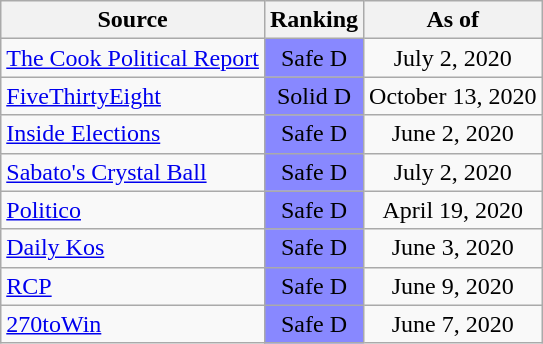<table class="wikitable" style="text-align:center">
<tr>
<th>Source</th>
<th>Ranking</th>
<th>As of</th>
</tr>
<tr>
<td align=left><a href='#'>The Cook Political Report</a></td>
<td style="background:#88f" data-sort-value=-4>Safe D</td>
<td>July 2, 2020</td>
</tr>
<tr>
<td align=left><a href='#'>FiveThirtyEight</a></td>
<td style="background:#88f" data-sort-value=-4>Solid D</td>
<td>October 13, 2020</td>
</tr>
<tr>
<td align=left><a href='#'>Inside Elections</a></td>
<td style="background:#88f" data-sort-value=-4>Safe D</td>
<td>June 2, 2020</td>
</tr>
<tr>
<td align=left><a href='#'>Sabato's Crystal Ball</a></td>
<td style="background:#88f" data-sort-value=-4>Safe D</td>
<td>July 2, 2020</td>
</tr>
<tr>
<td align=left><a href='#'>Politico</a></td>
<td style="background:#88f" data-sort-value=-4>Safe D</td>
<td>April 19, 2020</td>
</tr>
<tr>
<td align=left><a href='#'>Daily Kos</a></td>
<td style="background:#88f" data-sort-value=-4>Safe D</td>
<td>June 3, 2020</td>
</tr>
<tr>
<td align=left><a href='#'>RCP</a></td>
<td style="background:#88f" data-sort-value=-4>Safe D</td>
<td>June 9, 2020</td>
</tr>
<tr>
<td align=left><a href='#'>270toWin</a></td>
<td style="background:#88f" data-sort-value=-4>Safe D</td>
<td>June 7, 2020</td>
</tr>
</table>
